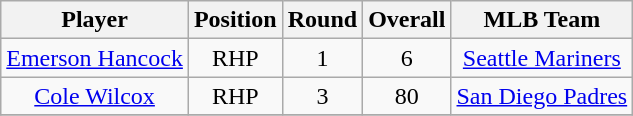<table class="wikitable" style="text-align:center;">
<tr>
<th>Player</th>
<th>Position</th>
<th>Round</th>
<th>Overall</th>
<th>MLB Team</th>
</tr>
<tr>
<td><a href='#'>Emerson Hancock</a></td>
<td>RHP</td>
<td>1</td>
<td>6</td>
<td><a href='#'>Seattle Mariners</a></td>
</tr>
<tr>
<td><a href='#'>Cole Wilcox</a></td>
<td>RHP</td>
<td>3</td>
<td>80</td>
<td><a href='#'>San Diego Padres</a></td>
</tr>
<tr>
</tr>
</table>
